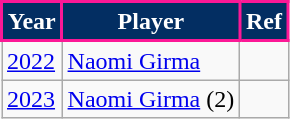<table class="wikitable">
<tr>
<th style="background:#032E62; color:white; border:2px solid #FC1896;" scope="col">Year</th>
<th style="background:#032E62; color:white; border:2px solid #FC1896;" scope="col">Player</th>
<th style="background:#032E62; color:white; border:2px solid #FC1896;" scope="col">Ref</th>
</tr>
<tr>
<td><a href='#'>2022</a></td>
<td> <a href='#'>Naomi Girma</a></td>
<td></td>
</tr>
<tr>
<td><a href='#'>2023</a></td>
<td> <a href='#'>Naomi Girma</a> (2)</td>
<td></td>
</tr>
</table>
